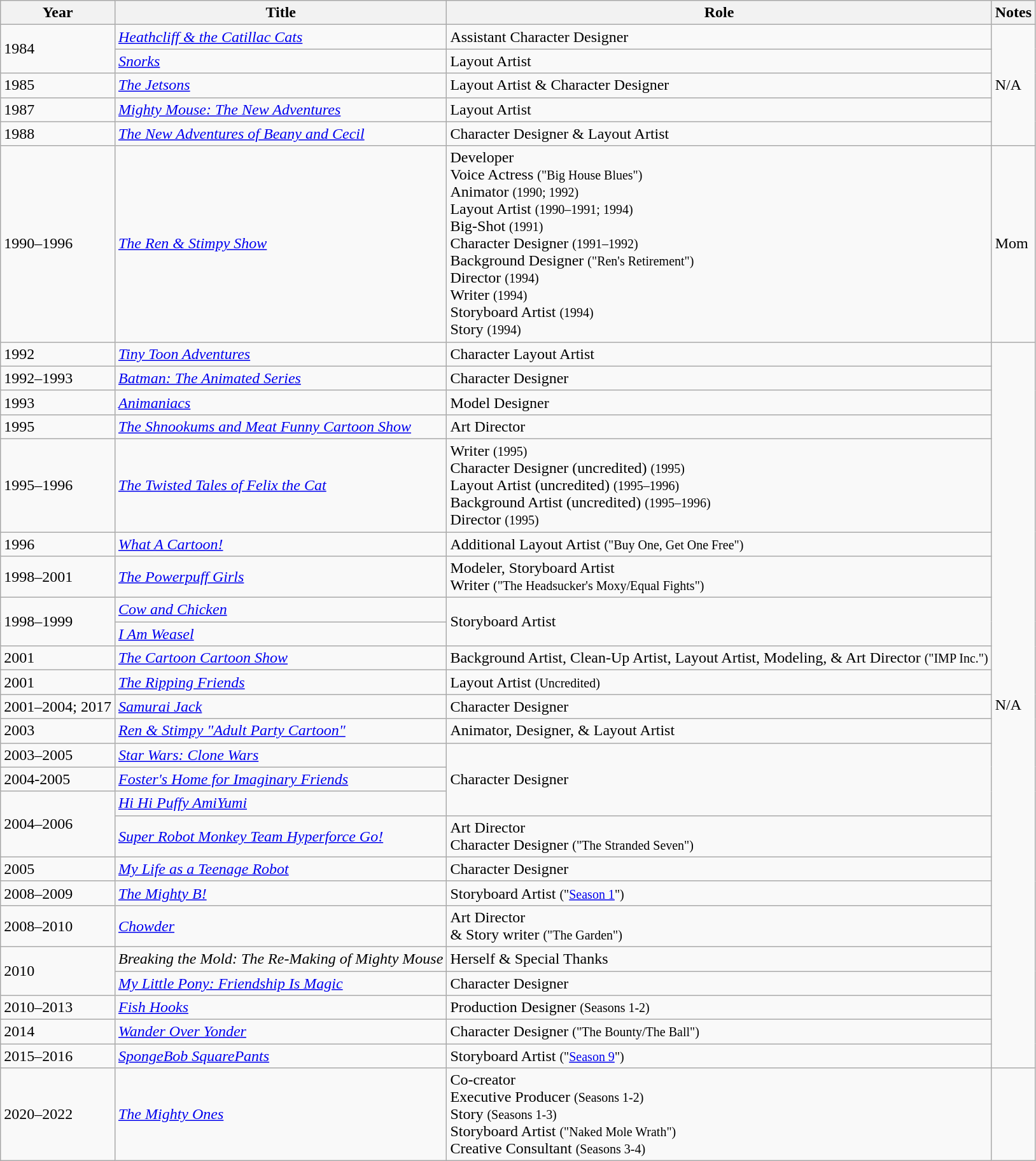<table class="wikitable">
<tr>
<th>Year</th>
<th>Title</th>
<th>Role</th>
<th>Notes</th>
</tr>
<tr>
<td rowspan="2">1984</td>
<td><em><a href='#'>Heathcliff & the Catillac Cats</a></em></td>
<td>Assistant Character Designer</td>
<td rowspan="5">N/A</td>
</tr>
<tr>
<td><em><a href='#'>Snorks</a></em></td>
<td>Layout Artist</td>
</tr>
<tr>
<td>1985</td>
<td><em><a href='#'>The Jetsons</a></em></td>
<td>Layout Artist & Character Designer</td>
</tr>
<tr>
<td>1987</td>
<td><em><a href='#'>Mighty Mouse: The New Adventures</a></em></td>
<td>Layout Artist</td>
</tr>
<tr>
<td>1988</td>
<td><em><a href='#'>The New Adventures of Beany and Cecil</a></em></td>
<td>Character Designer & Layout Artist</td>
</tr>
<tr>
<td>1990–1996</td>
<td><em><a href='#'>The Ren & Stimpy Show</a></em></td>
<td>Developer<br>Voice Actress <small>("Big House Blues")</small><br>Animator <small>(1990; 1992)</small><br>Layout Artist <small>(1990–1991; 1994)</small><br>Big-Shot <small>(1991)</small><br>Character Designer <small>(1991–1992)</small><br>Background Designer <small>("Ren's Retirement")</small><br>Director <small>(1994)</small><br>Writer <small>(1994)</small><br>Storyboard Artist <small>(1994)</small><br>Story <small>(1994)</small></td>
<td>Mom</td>
</tr>
<tr>
<td>1992</td>
<td><em><a href='#'>Tiny Toon Adventures</a></em></td>
<td>Character Layout Artist</td>
<td rowspan="25">N/A</td>
</tr>
<tr>
<td>1992–1993</td>
<td><em><a href='#'>Batman: The Animated Series</a></em></td>
<td>Character Designer</td>
</tr>
<tr>
<td>1993</td>
<td><em><a href='#'>Animaniacs</a></em></td>
<td>Model Designer</td>
</tr>
<tr>
<td>1995</td>
<td><em><a href='#'>The Shnookums and Meat Funny Cartoon Show</a></em></td>
<td>Art Director</td>
</tr>
<tr>
<td>1995–1996</td>
<td><em><a href='#'>The Twisted Tales of Felix the Cat</a></em></td>
<td>Writer <small>(1995)</small><br>Character Designer (uncredited) <small>(1995)</small><br>Layout Artist (uncredited) <small>(1995–1996)</small><br>Background Artist (uncredited) <small>(1995–1996)</small><br>Director <small>(1995)</small></td>
</tr>
<tr>
<td>1996</td>
<td><em><a href='#'>What A Cartoon!</a></em></td>
<td>Additional Layout Artist <small>("Buy One, Get One Free")</small></td>
</tr>
<tr>
<td>1998–2001</td>
<td><em><a href='#'>The Powerpuff Girls</a></em></td>
<td>Modeler, Storyboard Artist<br>Writer <small>("The Headsucker's Moxy/Equal Fights")</small></td>
</tr>
<tr>
<td rowspan="2">1998–1999</td>
<td><em><a href='#'>Cow and Chicken</a></em></td>
<td rowspan="2">Storyboard Artist</td>
</tr>
<tr>
<td><em><a href='#'>I Am Weasel</a></em></td>
</tr>
<tr>
<td>2001</td>
<td><em><a href='#'>The Cartoon Cartoon Show</a></em></td>
<td>Background Artist, Clean-Up Artist, Layout Artist, Modeling, & Art Director <small>("IMP Inc.")</small></td>
</tr>
<tr>
<td>2001</td>
<td><em><a href='#'>The Ripping Friends</a></em></td>
<td>Layout Artist <small>(Uncredited)</small></td>
</tr>
<tr>
<td>2001–2004; 2017</td>
<td><em><a href='#'>Samurai Jack</a></em></td>
<td>Character Designer</td>
</tr>
<tr>
<td>2003</td>
<td><em><a href='#'>Ren & Stimpy "Adult Party Cartoon"</a></em></td>
<td>Animator, Designer, & Layout Artist</td>
</tr>
<tr>
<td>2003–2005</td>
<td><em><a href='#'>Star Wars: Clone Wars</a></em></td>
<td rowspan="3">Character Designer</td>
</tr>
<tr>
<td>2004-2005</td>
<td><em><a href='#'>Foster's Home for Imaginary Friends</a></em></td>
</tr>
<tr>
<td rowspan="2">2004–2006</td>
<td><em><a href='#'>Hi Hi Puffy AmiYumi</a></em></td>
</tr>
<tr>
<td><em><a href='#'>Super Robot Monkey Team Hyperforce Go!</a></em></td>
<td>Art Director<br>Character Designer <small>("The Stranded Seven")</small></td>
</tr>
<tr>
<td>2005</td>
<td><em><a href='#'>My Life as a Teenage Robot</a></em></td>
<td>Character Designer</td>
</tr>
<tr>
<td>2008–2009</td>
<td><em><a href='#'>The Mighty B!</a></em></td>
<td>Storyboard Artist <small>("<a href='#'>Season 1</a>")</small></td>
</tr>
<tr>
<td>2008–2010</td>
<td><em><a href='#'>Chowder</a></em></td>
<td>Art Director<br>& Story writer <small>("The Garden")</small></td>
</tr>
<tr>
<td rowspan="2">2010</td>
<td><em>Breaking the Mold: The Re-Making of Mighty Mouse</em></td>
<td>Herself & Special Thanks</td>
</tr>
<tr>
<td><em><a href='#'>My Little Pony: Friendship Is Magic</a></em></td>
<td>Character Designer</td>
</tr>
<tr>
<td>2010–2013</td>
<td><em><a href='#'>Fish Hooks</a></em></td>
<td>Production Designer <small>(Seasons 1-2)</small></td>
</tr>
<tr>
<td>2014</td>
<td><em><a href='#'>Wander Over Yonder</a></em></td>
<td>Character Designer <small>("The Bounty/The Ball")</small></td>
</tr>
<tr>
<td>2015–2016</td>
<td><em><a href='#'>SpongeBob SquarePants</a></em></td>
<td>Storyboard Artist <small>("<a href='#'>Season 9</a>")</small></td>
</tr>
<tr>
<td>2020–2022</td>
<td><em><a href='#'>The Mighty Ones</a></em></td>
<td>Co-creator<br>Executive Producer <small>(Seasons 1-2)</small><br>Story <small>(Seasons 1-3)</small><br>Storyboard Artist <small>("Naked Mole Wrath")</small><br>Creative Consultant <small>(Seasons 3-4)</small></td>
</tr>
</table>
